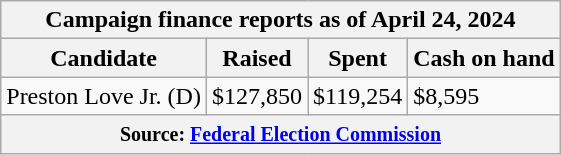<table class="wikitable sortable">
<tr>
<th colspan=4>Campaign finance reports as of April 24, 2024</th>
</tr>
<tr style="text-align:center;">
<th>Candidate</th>
<th>Raised</th>
<th>Spent</th>
<th>Cash on hand</th>
</tr>
<tr>
<td>Preston Love Jr. (D)</td>
<td>$127,850</td>
<td>$119,254</td>
<td>$8,595</td>
</tr>
<tr>
<th colspan="4"><small>Source: <a href='#'>Federal Election Commission</a></small></th>
</tr>
</table>
